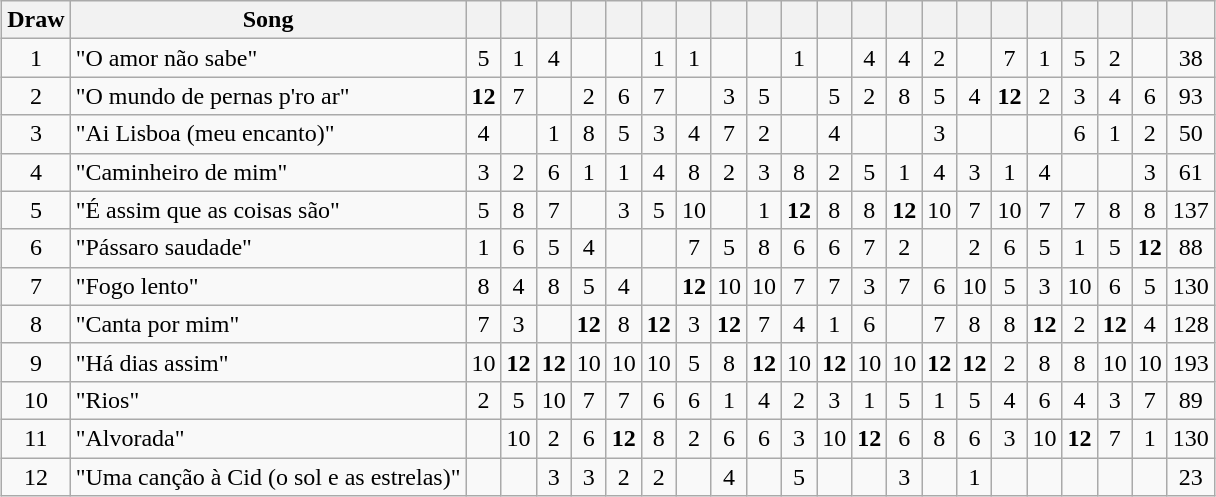<table class="wikitable collapsible" style="margin: 1em auto 1em auto; text-align:center;">
<tr>
<th>Draw</th>
<th>Song</th>
<th></th>
<th></th>
<th></th>
<th></th>
<th></th>
<th></th>
<th></th>
<th></th>
<th></th>
<th></th>
<th></th>
<th></th>
<th></th>
<th></th>
<th></th>
<th></th>
<th></th>
<th></th>
<th></th>
<th></th>
<th></th>
</tr>
<tr>
<td>1</td>
<td align="left">"O amor não sabe"</td>
<td>5</td>
<td>1</td>
<td>4</td>
<td></td>
<td></td>
<td>1</td>
<td>1</td>
<td></td>
<td></td>
<td>1</td>
<td></td>
<td>4</td>
<td>4</td>
<td>2</td>
<td></td>
<td>7</td>
<td>1</td>
<td>5</td>
<td>2</td>
<td></td>
<td>38</td>
</tr>
<tr>
<td>2</td>
<td align="left">"O mundo de pernas p'ro ar"</td>
<td><strong>12</strong></td>
<td>7</td>
<td></td>
<td>2</td>
<td>6</td>
<td>7</td>
<td></td>
<td>3</td>
<td>5</td>
<td></td>
<td>5</td>
<td>2</td>
<td>8</td>
<td>5</td>
<td>4</td>
<td><strong>12</strong></td>
<td>2</td>
<td>3</td>
<td>4</td>
<td>6</td>
<td>93</td>
</tr>
<tr>
<td>3</td>
<td align="left">"Ai Lisboa (meu encanto)"</td>
<td>4</td>
<td></td>
<td>1</td>
<td>8</td>
<td>5</td>
<td>3</td>
<td>4</td>
<td>7</td>
<td>2</td>
<td></td>
<td>4</td>
<td></td>
<td></td>
<td>3</td>
<td></td>
<td></td>
<td></td>
<td>6</td>
<td>1</td>
<td>2</td>
<td>50</td>
</tr>
<tr>
<td>4</td>
<td align="left">"Caminheiro de mim"</td>
<td>3</td>
<td>2</td>
<td>6</td>
<td>1</td>
<td>1</td>
<td>4</td>
<td>8</td>
<td>2</td>
<td>3</td>
<td>8</td>
<td>2</td>
<td>5</td>
<td>1</td>
<td>4</td>
<td>3</td>
<td>1</td>
<td>4</td>
<td></td>
<td></td>
<td>3</td>
<td>61</td>
</tr>
<tr>
<td>5</td>
<td align="left">"É assim que as coisas são"</td>
<td>5</td>
<td>8</td>
<td>7</td>
<td></td>
<td>3</td>
<td>5</td>
<td>10</td>
<td></td>
<td>1</td>
<td><strong>12</strong></td>
<td>8</td>
<td>8</td>
<td><strong>12</strong></td>
<td>10</td>
<td>7</td>
<td>10</td>
<td>7</td>
<td>7</td>
<td>8</td>
<td>8</td>
<td>137</td>
</tr>
<tr>
<td>6</td>
<td align="left">"Pássaro saudade"</td>
<td>1</td>
<td>6</td>
<td>5</td>
<td>4</td>
<td></td>
<td></td>
<td>7</td>
<td>5</td>
<td>8</td>
<td>6</td>
<td>6</td>
<td>7</td>
<td>2</td>
<td></td>
<td>2</td>
<td>6</td>
<td>5</td>
<td>1</td>
<td>5</td>
<td><strong>12</strong></td>
<td>88</td>
</tr>
<tr>
<td>7</td>
<td align="left">"Fogo lento"</td>
<td>8</td>
<td>4</td>
<td>8</td>
<td>5</td>
<td>4</td>
<td></td>
<td><strong>12</strong></td>
<td>10</td>
<td>10</td>
<td>7</td>
<td>7</td>
<td>3</td>
<td>7</td>
<td>6</td>
<td>10</td>
<td>5</td>
<td>3</td>
<td>10</td>
<td>6</td>
<td>5</td>
<td>130</td>
</tr>
<tr>
<td>8</td>
<td align="left">"Canta por mim"</td>
<td>7</td>
<td>3</td>
<td></td>
<td><strong>12</strong></td>
<td>8</td>
<td><strong>12</strong></td>
<td>3</td>
<td><strong>12</strong></td>
<td>7</td>
<td>4</td>
<td>1</td>
<td>6</td>
<td></td>
<td>7</td>
<td>8</td>
<td>8</td>
<td><strong>12</strong></td>
<td>2</td>
<td><strong>12</strong></td>
<td>4</td>
<td>128</td>
</tr>
<tr>
<td>9</td>
<td align="left">"Há dias assim"</td>
<td>10</td>
<td><strong>12</strong></td>
<td><strong>12</strong></td>
<td>10</td>
<td>10</td>
<td>10</td>
<td>5</td>
<td>8</td>
<td><strong>12</strong></td>
<td>10</td>
<td><strong>12</strong></td>
<td>10</td>
<td>10</td>
<td><strong>12</strong></td>
<td><strong>12</strong></td>
<td>2</td>
<td>8</td>
<td>8</td>
<td>10</td>
<td>10</td>
<td>193</td>
</tr>
<tr>
<td>10</td>
<td align="left">"Rios"</td>
<td>2</td>
<td>5</td>
<td>10</td>
<td>7</td>
<td>7</td>
<td>6</td>
<td>6</td>
<td>1</td>
<td>4</td>
<td>2</td>
<td>3</td>
<td>1</td>
<td>5</td>
<td>1</td>
<td>5</td>
<td>4</td>
<td>6</td>
<td>4</td>
<td>3</td>
<td>7</td>
<td>89</td>
</tr>
<tr>
<td>11</td>
<td align="left">"Alvorada"</td>
<td></td>
<td>10</td>
<td>2</td>
<td>6</td>
<td><strong>12</strong></td>
<td>8</td>
<td>2</td>
<td>6</td>
<td>6</td>
<td>3</td>
<td>10</td>
<td><strong>12</strong></td>
<td>6</td>
<td>8</td>
<td>6</td>
<td>3</td>
<td>10</td>
<td><strong>12</strong></td>
<td>7</td>
<td>1</td>
<td>130</td>
</tr>
<tr>
<td>12</td>
<td align="left">"Uma canção à Cid (o sol e as estrelas)"</td>
<td></td>
<td></td>
<td>3</td>
<td>3</td>
<td>2</td>
<td>2</td>
<td></td>
<td>4</td>
<td></td>
<td>5</td>
<td></td>
<td></td>
<td>3</td>
<td></td>
<td>1</td>
<td></td>
<td></td>
<td></td>
<td></td>
<td></td>
<td>23</td>
</tr>
</table>
